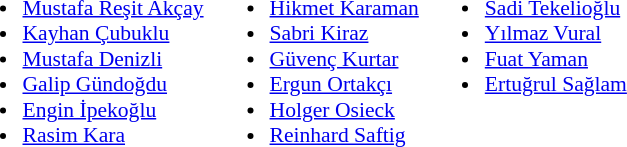<table style="font-size:90%;">
<tr>
<td valign="top"><br><ul><li> <a href='#'>Mustafa Reşit Akçay</a></li><li> <a href='#'>Kayhan Çubuklu</a></li><li> <a href='#'>Mustafa Denizli</a></li><li> <a href='#'>Galip Gündoğdu</a></li><li> <a href='#'>Engin İpekoğlu</a></li><li> <a href='#'>Rasim Kara</a></li></ul></td>
<td valign="top"><br><ul><li> <a href='#'>Hikmet Karaman</a></li><li> <a href='#'>Sabri Kiraz</a></li><li> <a href='#'>Güvenç Kurtar</a></li><li> <a href='#'>Ergun Ortakçı</a></li><li> <a href='#'>Holger Osieck</a></li><li> <a href='#'>Reinhard Saftig</a></li></ul></td>
<td valign="top"><br><ul><li> <a href='#'>Sadi Tekelioğlu</a></li><li> <a href='#'>Yılmaz Vural</a></li><li> <a href='#'>Fuat Yaman</a></li><li> <a href='#'>Ertuğrul Sağlam</a></li></ul></td>
</tr>
</table>
